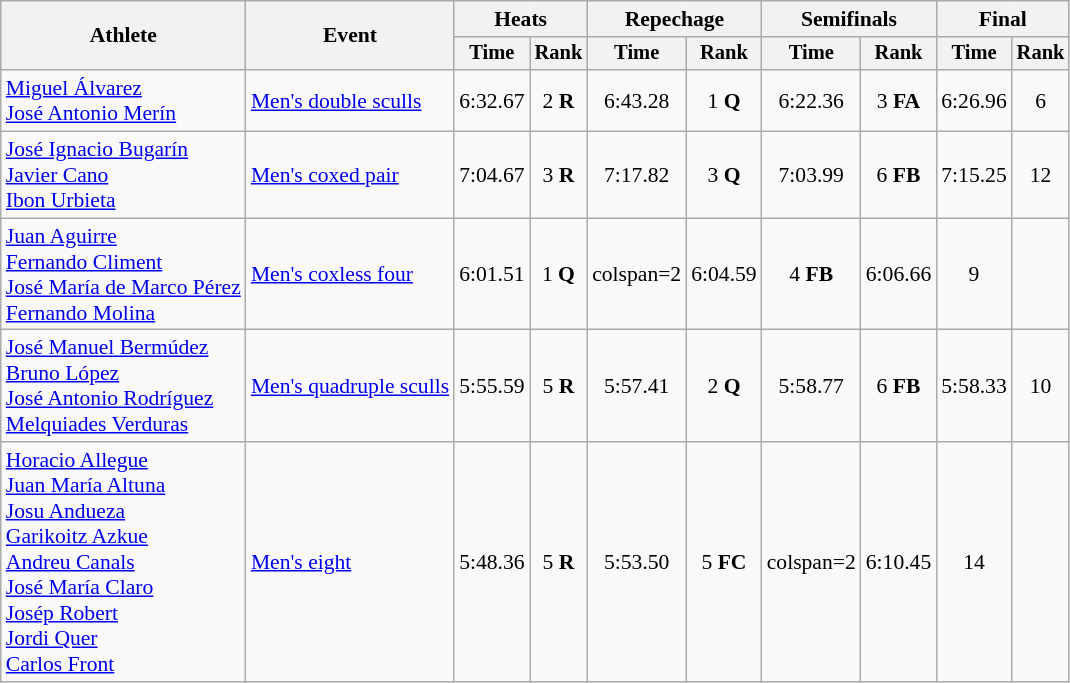<table class="wikitable" style="font-size:90%">
<tr>
<th rowspan="2">Athlete</th>
<th rowspan="2">Event</th>
<th colspan="2">Heats</th>
<th colspan="2">Repechage</th>
<th colspan="2">Semifinals</th>
<th colspan="2">Final</th>
</tr>
<tr style="font-size:95%">
<th>Time</th>
<th>Rank</th>
<th>Time</th>
<th>Rank</th>
<th>Time</th>
<th>Rank</th>
<th>Time</th>
<th>Rank</th>
</tr>
<tr align=center>
<td align=left><a href='#'>Miguel Álvarez</a><br><a href='#'>José Antonio Merín</a></td>
<td align=left><a href='#'>Men's double sculls</a></td>
<td>6:32.67</td>
<td>2 <strong>R</strong></td>
<td>6:43.28</td>
<td>1 <strong>Q</strong></td>
<td>6:22.36</td>
<td>3 <strong>FA</strong></td>
<td>6:26.96</td>
<td>6</td>
</tr>
<tr align=center>
<td align=left><a href='#'>José Ignacio Bugarín</a><br><a href='#'>Javier Cano</a><br><a href='#'>Ibon Urbieta</a></td>
<td align=left><a href='#'>Men's coxed pair</a></td>
<td>7:04.67</td>
<td>3 <strong>R</strong></td>
<td>7:17.82</td>
<td>3 <strong>Q</strong></td>
<td>7:03.99</td>
<td>6 <strong>FB</strong></td>
<td>7:15.25</td>
<td>12</td>
</tr>
<tr align=center>
<td align=left><a href='#'>Juan Aguirre</a><br><a href='#'>Fernando Climent</a><br><a href='#'>José María de Marco Pérez</a><br><a href='#'>Fernando Molina</a></td>
<td align=left><a href='#'>Men's coxless four</a></td>
<td>6:01.51</td>
<td>1 <strong>Q</strong></td>
<td>colspan=2 </td>
<td>6:04.59</td>
<td>4 <strong>FB</strong></td>
<td>6:06.66</td>
<td>9</td>
</tr>
<tr align=center>
<td align=left><a href='#'>José Manuel Bermúdez</a><br><a href='#'>Bruno López</a><br><a href='#'>José Antonio Rodríguez</a><br><a href='#'>Melquiades Verduras</a></td>
<td align=left><a href='#'>Men's quadruple sculls</a></td>
<td>5:55.59</td>
<td>5 <strong>R</strong></td>
<td>5:57.41</td>
<td>2 <strong>Q</strong></td>
<td>5:58.77</td>
<td>6 <strong>FB</strong></td>
<td>5:58.33</td>
<td>10</td>
</tr>
<tr align=center>
<td align=left><a href='#'>Horacio Allegue</a><br><a href='#'>Juan María Altuna</a><br><a href='#'>Josu Andueza</a><br><a href='#'>Garikoitz Azkue</a><br><a href='#'>Andreu Canals</a><br><a href='#'>José María Claro</a><br><a href='#'>Josép Robert</a><br><a href='#'>Jordi Quer</a><br><a href='#'>Carlos Front</a></td>
<td align=left><a href='#'>Men's eight</a></td>
<td>5:48.36</td>
<td>5 <strong>R</strong></td>
<td>5:53.50</td>
<td>5 <strong>FC</strong></td>
<td>colspan=2 </td>
<td>6:10.45</td>
<td>14</td>
</tr>
</table>
